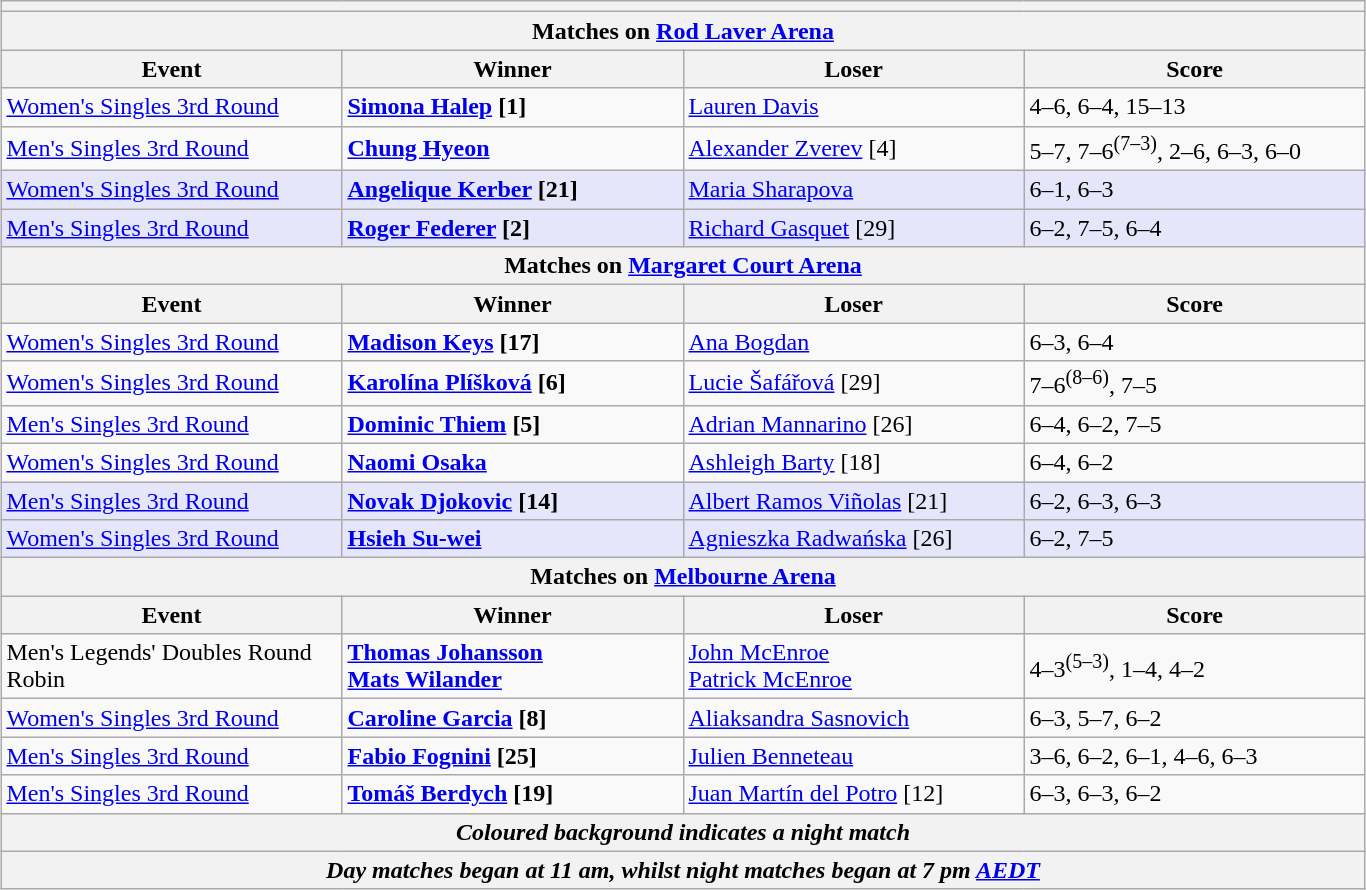<table class="wikitable collapsible uncollapsed" style="margin:1em auto;">
<tr>
<th colspan=4></th>
</tr>
<tr>
<th colspan=4><strong>Matches on <a href='#'>Rod Laver Arena</a></strong></th>
</tr>
<tr>
<th style="width:220px;">Event</th>
<th style="width:220px;">Winner</th>
<th style="width:220px;">Loser</th>
<th style="width:220px;">Score</th>
</tr>
<tr>
<td><a href='#'>Women's Singles 3rd Round</a></td>
<td> <strong><a href='#'>Simona Halep</a> [1]</strong></td>
<td> <a href='#'>Lauren Davis</a></td>
<td>4–6, 6–4, 15–13</td>
</tr>
<tr>
<td><a href='#'>Men's Singles 3rd Round</a></td>
<td> <strong><a href='#'>Chung Hyeon</a></strong></td>
<td> <a href='#'>Alexander Zverev</a> [4]</td>
<td>5–7, 7–6<sup>(7–3)</sup>, 2–6, 6–3, 6–0</td>
</tr>
<tr bgcolor=lavender>
<td><a href='#'>Women's Singles 3rd Round</a></td>
<td> <strong><a href='#'>Angelique Kerber</a> [21]</strong></td>
<td> <a href='#'>Maria Sharapova</a></td>
<td>6–1, 6–3</td>
</tr>
<tr bgcolor=lavender>
<td><a href='#'>Men's Singles 3rd Round</a></td>
<td> <strong><a href='#'>Roger Federer</a> [2]</strong></td>
<td> <a href='#'>Richard Gasquet</a> [29]</td>
<td>6–2, 7–5, 6–4</td>
</tr>
<tr>
<th colspan=4><strong>Matches on <a href='#'>Margaret Court Arena</a></strong></th>
</tr>
<tr>
<th style="width:220px;">Event</th>
<th style="width:220px;">Winner</th>
<th style="width:220px;">Loser</th>
<th style="width:220px;">Score</th>
</tr>
<tr>
<td><a href='#'>Women's Singles 3rd Round</a></td>
<td> <strong><a href='#'>Madison Keys</a> [17]</strong></td>
<td> <a href='#'>Ana Bogdan</a></td>
<td>6–3, 6–4</td>
</tr>
<tr>
<td><a href='#'>Women's Singles 3rd Round</a></td>
<td> <strong><a href='#'>Karolína Plíšková</a> [6]</strong></td>
<td> <a href='#'>Lucie Šafářová</a> [29]</td>
<td>7–6<sup>(8–6)</sup>, 7–5</td>
</tr>
<tr>
<td><a href='#'>Men's Singles 3rd Round</a></td>
<td> <strong><a href='#'>Dominic Thiem</a> [5]</strong></td>
<td> <a href='#'>Adrian Mannarino</a> [26]</td>
<td>6–4, 6–2, 7–5</td>
</tr>
<tr>
<td><a href='#'>Women's Singles 3rd Round</a></td>
<td> <strong><a href='#'>Naomi Osaka</a></strong></td>
<td> <a href='#'>Ashleigh Barty</a> [18]</td>
<td>6–4, 6–2</td>
</tr>
<tr bgcolor=lavender>
<td><a href='#'>Men's Singles 3rd Round</a></td>
<td> <strong><a href='#'>Novak Djokovic</a> [14]</strong></td>
<td> <a href='#'>Albert Ramos Viñolas</a> [21]</td>
<td>6–2, 6–3, 6–3</td>
</tr>
<tr bgcolor=lavender>
<td><a href='#'>Women's Singles 3rd Round</a></td>
<td> <strong><a href='#'>Hsieh Su-wei</a></strong></td>
<td> <a href='#'>Agnieszka Radwańska</a> [26]</td>
<td>6–2, 7–5</td>
</tr>
<tr>
<th colspan=4><strong>Matches on <a href='#'>Melbourne Arena</a></strong></th>
</tr>
<tr>
<th style="width:220px;">Event</th>
<th style="width:220px;">Winner</th>
<th style="width:220px;">Loser</th>
<th style="width:220px;">Score</th>
</tr>
<tr>
<td>Men's Legends' Doubles Round Robin</td>
<td> <strong><a href='#'>Thomas Johansson</a> <br>  <a href='#'>Mats Wilander</a></strong></td>
<td> <a href='#'>John McEnroe</a> <br>  <a href='#'>Patrick McEnroe</a></td>
<td>4–3<sup>(5–3)</sup>, 1–4, 4–2</td>
</tr>
<tr>
<td><a href='#'>Women's Singles 3rd Round</a></td>
<td> <strong><a href='#'>Caroline Garcia</a> [8]</strong></td>
<td> <a href='#'>Aliaksandra Sasnovich</a></td>
<td>6–3, 5–7, 6–2</td>
</tr>
<tr>
<td><a href='#'>Men's Singles 3rd Round</a></td>
<td> <strong><a href='#'>Fabio Fognini</a> [25]</strong></td>
<td> <a href='#'>Julien Benneteau</a></td>
<td>3–6, 6–2, 6–1, 4–6, 6–3</td>
</tr>
<tr>
<td><a href='#'>Men's Singles 3rd Round</a></td>
<td> <strong><a href='#'>Tomáš Berdych</a> [19]</strong></td>
<td> <a href='#'>Juan Martín del Potro</a> [12]</td>
<td>6–3, 6–3, 6–2</td>
</tr>
<tr>
<th colspan=4><em>Coloured background indicates a night match</em></th>
</tr>
<tr>
<th colspan=4><em>Day matches began at 11 am, whilst night matches began at 7 pm <a href='#'>AEDT</a></em></th>
</tr>
</table>
